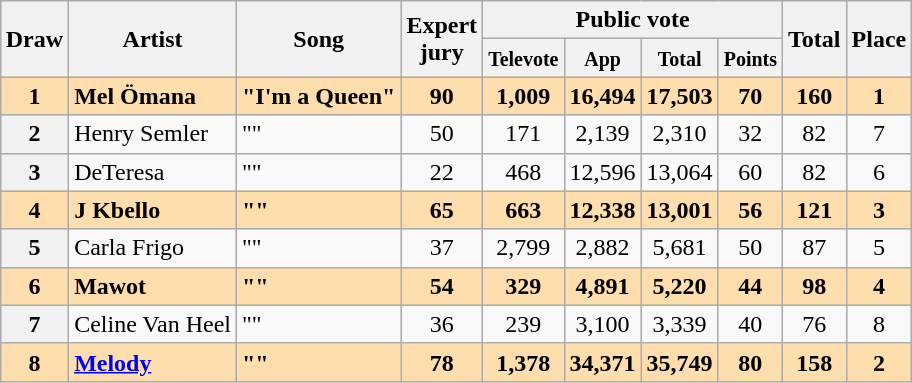<table class="sortable wikitable plainrowheaders" style="margin: 1em auto 1em auto; text-align:center;">
<tr>
<th rowspan="2">Draw</th>
<th rowspan="2">Artist</th>
<th rowspan="2">Song</th>
<th rowspan="2">Expert<br>jury</th>
<th colspan="4">Public vote</th>
<th rowspan="2">Total</th>
<th rowspan="2">Place</th>
</tr>
<tr>
<th><small>Televote</small></th>
<th><small>App</small></th>
<th><small>Total</small></th>
<th><small>Points</small></th>
</tr>
<tr style="font-weight:bold; background:navajowhite;">
<th scope="row" style="text-align:center; font-weight:bold; background:navajowhite;">1</th>
<td align="left">Mel Ömana</td>
<td align="left">"I'm a Queen"</td>
<td>90</td>
<td>1,009</td>
<td>16,494</td>
<td>17,503</td>
<td>70</td>
<td>160</td>
<td>1</td>
</tr>
<tr>
<th scope="row" style="text-align:center;">2</th>
<td align="left">Henry Semler</td>
<td align="left">""</td>
<td>50</td>
<td>171</td>
<td>2,139</td>
<td>2,310</td>
<td>32</td>
<td>82</td>
<td>7</td>
</tr>
<tr>
<th scope="row" style="text-align:center;">3</th>
<td align="left">DeTeresa</td>
<td align="left">""</td>
<td>22</td>
<td>468</td>
<td>12,596</td>
<td>13,064</td>
<td>60</td>
<td>82</td>
<td>6</td>
</tr>
<tr style="font-weight:bold; background:navajowhite;">
<th scope="row" style="text-align:center; font-weight:bold; background:navajowhite;">4</th>
<td align="left">J Kbello</td>
<td align="left">""</td>
<td>65</td>
<td>663</td>
<td>12,338</td>
<td>13,001</td>
<td>56</td>
<td>121</td>
<td>3</td>
</tr>
<tr>
<th scope="row" style="text-align:center;">5</th>
<td align="left">Carla Frigo</td>
<td align="left">""</td>
<td>37</td>
<td>2,799</td>
<td>2,882</td>
<td>5,681</td>
<td>50</td>
<td>87</td>
<td>5</td>
</tr>
<tr style="font-weight:bold; background:navajowhite;">
<th scope="row" style="text-align:center; font-weight:bold; background:navajowhite;">6</th>
<td align="left">Mawot</td>
<td align="left">""</td>
<td>54</td>
<td>329</td>
<td>4,891</td>
<td>5,220</td>
<td>44</td>
<td>98</td>
<td>4</td>
</tr>
<tr>
<th scope="row" style="text-align:center;">7</th>
<td align="left">Celine Van Heel</td>
<td align="left">""</td>
<td>36</td>
<td>239</td>
<td>3,100</td>
<td>3,339</td>
<td>40</td>
<td>76</td>
<td>8</td>
</tr>
<tr style="font-weight:bold; background:navajowhite;">
<th scope="row" style="text-align:center; font-weight:bold; background:navajowhite;">8</th>
<td align="left"><a href='#'>Melody</a></td>
<td align="left">""</td>
<td>78</td>
<td>1,378</td>
<td>34,371</td>
<td>35,749</td>
<td>80</td>
<td>158</td>
<td>2</td>
</tr>
</table>
